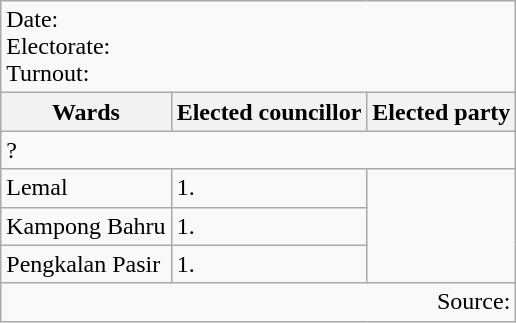<table class=wikitable>
<tr>
<td colspan=3>Date: <br>Electorate: <br>Turnout:</td>
</tr>
<tr>
<th>Wards</th>
<th>Elected councillor</th>
<th>Elected party</th>
</tr>
<tr>
<td colspan=3>? </td>
</tr>
<tr>
<td>Lemal</td>
<td>1.</td>
</tr>
<tr>
<td>Kampong Bahru</td>
<td>1.</td>
</tr>
<tr>
<td>Pengkalan Pasir</td>
<td>1.</td>
</tr>
<tr>
<td colspan=3 align=right>Source:</td>
</tr>
</table>
